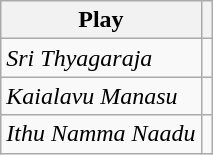<table class="wikitable sortable">
<tr>
<th>Play</th>
<th scope="col" class="unsortable"></th>
</tr>
<tr>
<td><em>Sri Thyagaraja</em></td>
<td style="text-align:center;"></td>
</tr>
<tr>
<td><em>Kaialavu Manasu</em></td>
<td style="text-align:center;"></td>
</tr>
<tr>
<td><em>Ithu Namma Naadu</em></td>
<td style="text-align:center;"></td>
</tr>
</table>
